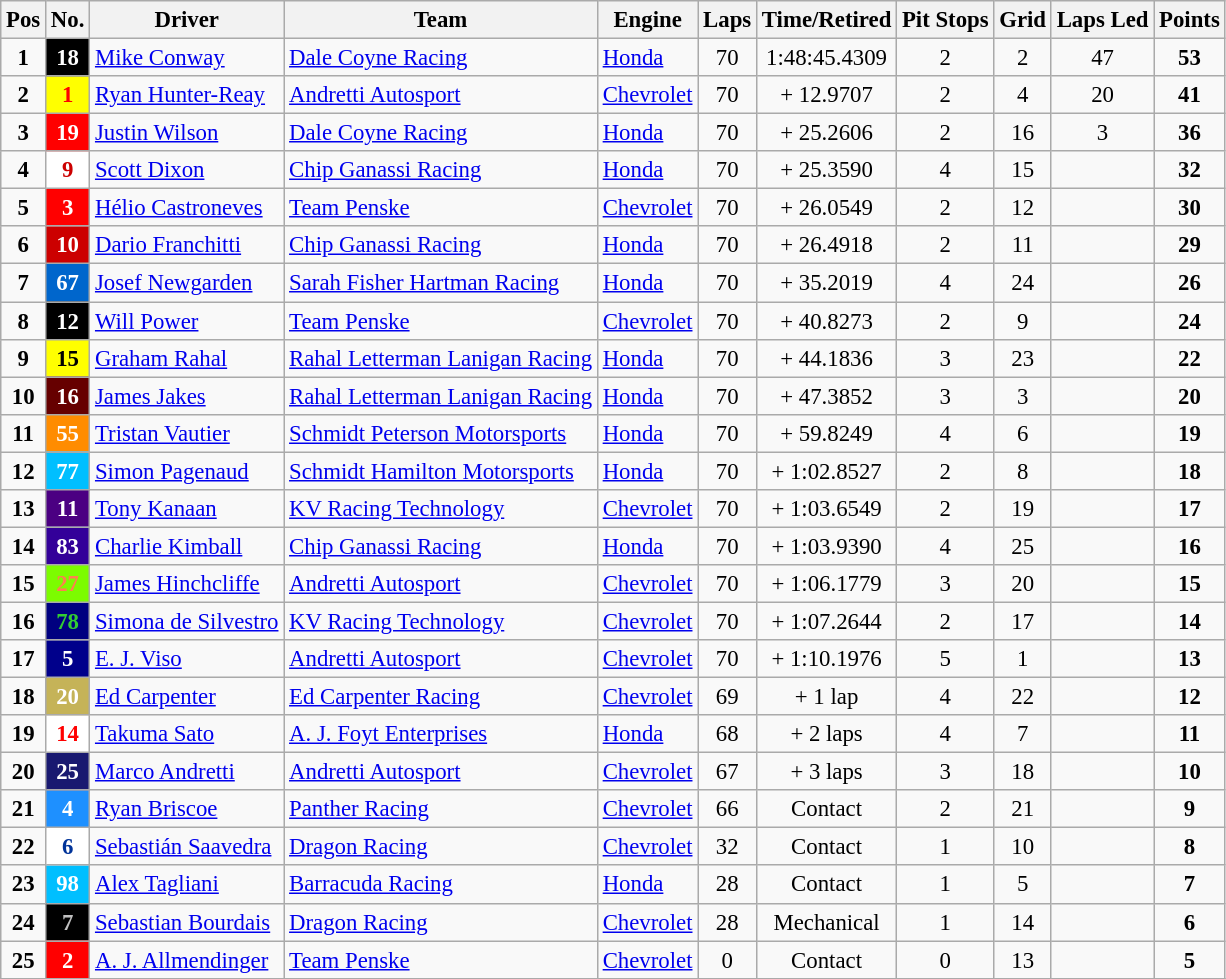<table class="wikitable" " style="font-size:95%">
<tr>
<th>Pos</th>
<th>No.</th>
<th>Driver</th>
<th>Team</th>
<th>Engine</th>
<th>Laps</th>
<th>Time/Retired</th>
<th>Pit Stops</th>
<th>Grid</th>
<th>Laps Led</th>
<th>Points</th>
</tr>
<tr>
<td align="center"><strong>1</strong></td>
<td style="background:black; color:white;" align="center"><strong>18</strong></td>
<td> <a href='#'>Mike Conway</a></td>
<td><a href='#'>Dale Coyne Racing</a></td>
<td><a href='#'>Honda</a></td>
<td align="center">70</td>
<td align="center">1:48:45.4309</td>
<td align="center">2</td>
<td align="center">2</td>
<td align="center">47</td>
<td align="center"><strong>53</strong></td>
</tr>
<tr>
<td align="center"><strong>2</strong></td>
<td style="background:yellow; color:red;" align="center"><strong>1</strong></td>
<td> <a href='#'>Ryan Hunter-Reay</a></td>
<td><a href='#'>Andretti Autosport</a></td>
<td><a href='#'>Chevrolet</a></td>
<td align="center">70</td>
<td align="center">+ 12.9707</td>
<td align="center">2</td>
<td align="center">4</td>
<td align="center">20</td>
<td align="center"><strong>41</strong></td>
</tr>
<tr>
<td align="center"><strong>3</strong></td>
<td style="background:red; color:white;" align="center"><strong>19</strong></td>
<td> <a href='#'>Justin Wilson</a></td>
<td><a href='#'>Dale Coyne Racing</a></td>
<td><a href='#'>Honda</a></td>
<td align="center">70</td>
<td align="center">+ 25.2606</td>
<td align="center">2</td>
<td align="center">16</td>
<td align="center">3</td>
<td align="center"><strong>36</strong></td>
</tr>
<tr>
<td align="center"><strong>4</strong></td>
<td style="background:white; color:#CC0000;" align="center"><strong>9</strong></td>
<td> <a href='#'>Scott Dixon</a></td>
<td><a href='#'>Chip Ganassi Racing</a></td>
<td><a href='#'>Honda</a></td>
<td align="center">70</td>
<td align="center">+ 25.3590</td>
<td align="center">4</td>
<td align="center">15</td>
<td align="center"></td>
<td align="center"><strong>32</strong></td>
</tr>
<tr>
<td align="center"><strong>5</strong></td>
<td style="background:red; color:white;" align="center"><strong>3</strong></td>
<td> <a href='#'>Hélio Castroneves</a></td>
<td><a href='#'>Team Penske</a></td>
<td><a href='#'>Chevrolet</a></td>
<td align="center">70</td>
<td align="center">+ 26.0549</td>
<td align="center">2</td>
<td align="center">12</td>
<td align="center"></td>
<td align="center"><strong>30</strong></td>
</tr>
<tr>
<td align="center"><strong>6</strong></td>
<td style="background:#CC0000; color:white;" align="center"><strong>10</strong></td>
<td> <a href='#'>Dario Franchitti</a></td>
<td><a href='#'>Chip Ganassi Racing</a></td>
<td><a href='#'>Honda</a></td>
<td align="center">70</td>
<td align="center">+ 26.4918</td>
<td align="center">2</td>
<td align="center">11</td>
<td align="center"></td>
<td align="center"><strong>29</strong></td>
</tr>
<tr>
<td align="center"><strong>7</strong></td>
<td style="background:#0066CC; color:white;" align="center"><strong>67</strong></td>
<td> <a href='#'>Josef Newgarden</a></td>
<td><a href='#'>Sarah Fisher Hartman Racing</a></td>
<td><a href='#'>Honda</a></td>
<td align="center">70</td>
<td align="center">+ 35.2019</td>
<td align="center">4</td>
<td align="center">24</td>
<td align="center"></td>
<td align="center"><strong>26</strong></td>
</tr>
<tr>
<td align="center"><strong>8</strong></td>
<td style="background:black; color:white;" align="center"><strong>12</strong></td>
<td> <a href='#'>Will Power</a></td>
<td><a href='#'>Team Penske</a></td>
<td><a href='#'>Chevrolet</a></td>
<td align="center">70</td>
<td align="center">+ 40.8273</td>
<td align="center">2</td>
<td align="center">9</td>
<td align="center"></td>
<td align="center"><strong>24</strong></td>
</tr>
<tr>
<td align="center"><strong>9</strong></td>
<td style="background:yellow; color:black;" align="center"><strong>15</strong></td>
<td> <a href='#'>Graham Rahal</a></td>
<td><a href='#'>Rahal Letterman Lanigan Racing</a></td>
<td><a href='#'>Honda</a></td>
<td align="center">70</td>
<td align="center">+ 44.1836</td>
<td align="center">3</td>
<td align="center">23</td>
<td align="center"></td>
<td align="center"><strong>22</strong></td>
</tr>
<tr>
<td align="center"><strong>10</strong></td>
<td style="background:#660000; color:white;" align="center"><strong>16</strong></td>
<td> <a href='#'>James Jakes</a></td>
<td><a href='#'>Rahal Letterman Lanigan Racing</a></td>
<td><a href='#'>Honda</a></td>
<td align="center">70</td>
<td align="center">+ 47.3852</td>
<td align="center">3</td>
<td align="center">3</td>
<td align="center"></td>
<td align="center"><strong>20</strong></td>
</tr>
<tr>
<td align="center"><strong>11</strong></td>
<td style="background:darkorange; color:white;" align="center"><strong>55</strong></td>
<td> <a href='#'>Tristan Vautier</a></td>
<td><a href='#'>Schmidt Peterson Motorsports</a></td>
<td><a href='#'>Honda</a></td>
<td align="center">70</td>
<td align="center">+ 59.8249</td>
<td align="center">4</td>
<td align="center">6</td>
<td align="center"></td>
<td align="center"><strong>19</strong></td>
</tr>
<tr>
<td align="center"><strong>12</strong></td>
<td style="background:deepskyblue; color:white;" align="center"><strong>77</strong></td>
<td> <a href='#'>Simon Pagenaud</a></td>
<td><a href='#'>Schmidt Hamilton Motorsports</a></td>
<td><a href='#'>Honda</a></td>
<td align="center">70</td>
<td align="center">+ 1:02.8527</td>
<td align="center">2</td>
<td align="center">8</td>
<td align="center"></td>
<td align="center"><strong>18</strong></td>
</tr>
<tr>
<td align="center"><strong>13</strong></td>
<td style="background:indigo; color:white;" align="center"><strong>11</strong></td>
<td> <a href='#'>Tony Kanaan</a></td>
<td><a href='#'>KV Racing Technology</a></td>
<td><a href='#'>Chevrolet</a></td>
<td align="center">70</td>
<td align="center">+ 1:03.6549</td>
<td align="center">2</td>
<td align="center">19</td>
<td align="center"></td>
<td align="center"><strong>17</strong></td>
</tr>
<tr>
<td align="center"><strong>14</strong></td>
<td style="background:#330099; color:white;" align="center"><strong>83</strong></td>
<td> <a href='#'>Charlie Kimball</a></td>
<td><a href='#'>Chip Ganassi Racing</a></td>
<td><a href='#'>Honda</a></td>
<td align="center">70</td>
<td align="center">+ 1:03.9390</td>
<td align="center">4</td>
<td align="center">25</td>
<td align="center"></td>
<td align="center"><strong>16</strong></td>
</tr>
<tr>
<td align="center"><strong>15</strong></td>
<td style="background:lawngreen; color:coral;" align="center"><strong>27</strong></td>
<td> <a href='#'>James Hinchcliffe</a></td>
<td><a href='#'>Andretti Autosport</a></td>
<td><a href='#'>Chevrolet</a></td>
<td align="center">70</td>
<td align="center">+ 1:06.1779</td>
<td align="center">3</td>
<td align="center">20</td>
<td align="center"></td>
<td align="center"><strong>15</strong></td>
</tr>
<tr>
<td align="center"><strong>16</strong></td>
<td style="background:navy; color:limegreen;" align="center"><strong>78</strong></td>
<td> <a href='#'>Simona de Silvestro</a></td>
<td><a href='#'>KV Racing Technology</a></td>
<td><a href='#'>Chevrolet</a></td>
<td align="center">70</td>
<td align="center">+ 1:07.2644</td>
<td align="center">2</td>
<td align="center">17</td>
<td align="center"></td>
<td align="center"><strong>14</strong></td>
</tr>
<tr>
<td align="center"><strong>17</strong></td>
<td style="background:darkblue; color:white;" align="center"><strong>5</strong></td>
<td> <a href='#'>E. J. Viso</a></td>
<td><a href='#'>Andretti Autosport</a></td>
<td><a href='#'>Chevrolet</a></td>
<td align="center">70</td>
<td align="center">+ 1:10.1976</td>
<td align="center">5</td>
<td align="center">1</td>
<td align="center"></td>
<td align="center"><strong>13</strong></td>
</tr>
<tr>
<td align="center"><strong>18</strong></td>
<td style="background:#C5B358; color:white;" align="center"><strong>20</strong></td>
<td> <a href='#'>Ed Carpenter</a></td>
<td><a href='#'>Ed Carpenter Racing</a></td>
<td><a href='#'>Chevrolet</a></td>
<td align="center">69</td>
<td align="center">+ 1 lap</td>
<td align="center">4</td>
<td align="center">22</td>
<td align="center"></td>
<td align="center"><strong>12</strong></td>
</tr>
<tr>
<td align="center"><strong>19</strong></td>
<td style="background:white; color:red;" align="center"><strong>14</strong></td>
<td> <a href='#'>Takuma Sato</a></td>
<td><a href='#'>A. J. Foyt Enterprises</a></td>
<td><a href='#'>Honda</a></td>
<td align="center">68</td>
<td align="center">+ 2 laps</td>
<td align="center">4</td>
<td align="center">7</td>
<td align="center"></td>
<td align="center"><strong>11</strong></td>
</tr>
<tr>
<td align="center"><strong>20</strong></td>
<td style="background:midnightblue; color:white;" align="center"><strong>25</strong></td>
<td> <a href='#'>Marco Andretti</a></td>
<td><a href='#'>Andretti Autosport</a></td>
<td><a href='#'>Chevrolet</a></td>
<td align="center">67</td>
<td align="center">+ 3 laps</td>
<td align="center">3</td>
<td align="center">18</td>
<td align="center"></td>
<td align="center"><strong>10</strong></td>
</tr>
<tr>
<td align="center"><strong>21</strong></td>
<td align="center" style="background:dodgerblue; color:white;"><strong>4</strong></td>
<td> <a href='#'>Ryan Briscoe</a></td>
<td><a href='#'>Panther Racing</a></td>
<td><a href='#'>Chevrolet</a></td>
<td align="center">66</td>
<td align="center">Contact</td>
<td align="center">2</td>
<td align="center">21</td>
<td align="center"></td>
<td align="center"><strong>9</strong></td>
</tr>
<tr>
<td align="center"><strong>22</strong></td>
<td style="background:white; color:#003399;" align="center"><strong>6</strong></td>
<td> <a href='#'>Sebastián Saavedra</a></td>
<td><a href='#'>Dragon Racing</a></td>
<td><a href='#'>Chevrolet</a></td>
<td align="center">32</td>
<td align="center">Contact</td>
<td align="center">1</td>
<td align="center">10</td>
<td align="center"></td>
<td align="center"><strong>8</strong></td>
</tr>
<tr>
<td align="center"><strong>23</strong></td>
<td style="background:deepskyblue; color:white;" align="center"><strong>98</strong></td>
<td> <a href='#'>Alex Tagliani</a></td>
<td><a href='#'>Barracuda Racing</a></td>
<td><a href='#'>Honda</a></td>
<td align="center">28</td>
<td align="center">Contact</td>
<td align="center">1</td>
<td align="center">5</td>
<td align="center"></td>
<td align="center"><strong>7</strong></td>
</tr>
<tr>
<td align="center"><strong>24</strong></td>
<td style="background:black; color:silver;" align="center"><strong>7</strong></td>
<td> <a href='#'>Sebastian Bourdais</a></td>
<td><a href='#'>Dragon Racing</a></td>
<td><a href='#'>Chevrolet</a></td>
<td align="center">28</td>
<td align="center">Mechanical</td>
<td align="center">1</td>
<td align="center">14</td>
<td align="center"></td>
<td align="center"><strong>6</strong></td>
</tr>
<tr>
<td align="center"><strong>25</strong></td>
<td style="background:red; color:white;" align="center"><strong>2</strong></td>
<td> <a href='#'>A. J. Allmendinger</a></td>
<td><a href='#'>Team Penske</a></td>
<td><a href='#'>Chevrolet</a></td>
<td align="center">0</td>
<td align="center">Contact</td>
<td align="center">0</td>
<td align="center">13</td>
<td align="center"></td>
<td align="center"><strong>5</strong></td>
</tr>
<tr>
</tr>
</table>
